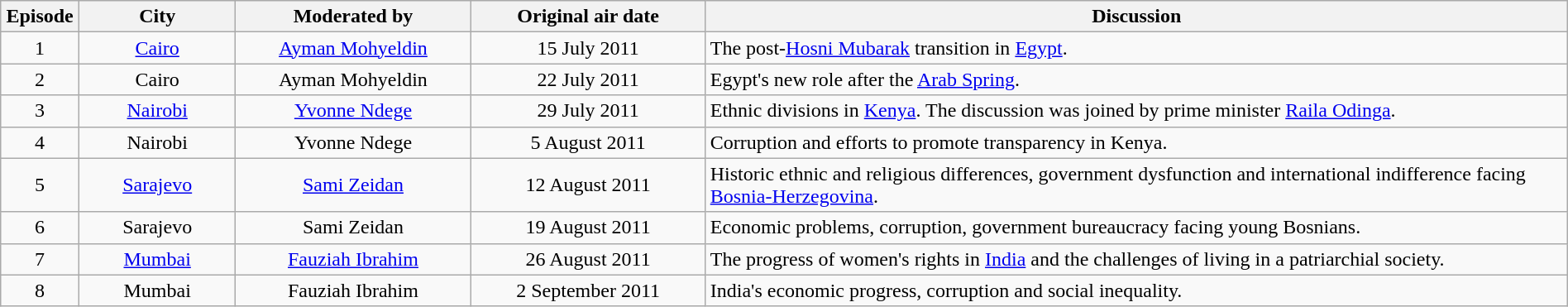<table class="wikitable" style="width:100%; text-align:center">
<tr>
<th scope="col" width="5%">Episode</th>
<th scope="col" width="10%">City</th>
<th scope="col" width="15%">Moderated by</th>
<th scope="col" width="15%">Original air date</th>
<th scope="col" width="65%">Discussion</th>
</tr>
<tr>
<td>1</td>
<td><a href='#'>Cairo</a></td>
<td><a href='#'>Ayman Mohyeldin</a></td>
<td>15 July 2011</td>
<td style="text-align:left;">The post-<a href='#'>Hosni Mubarak</a> transition in <a href='#'>Egypt</a>.</td>
</tr>
<tr>
<td>2</td>
<td>Cairo</td>
<td>Ayman Mohyeldin</td>
<td>22 July 2011</td>
<td style="text-align:left;">Egypt's new role after the <a href='#'>Arab Spring</a>.</td>
</tr>
<tr>
<td>3</td>
<td><a href='#'>Nairobi</a></td>
<td><a href='#'>Yvonne Ndege</a></td>
<td>29 July 2011</td>
<td style="text-align:left;">Ethnic divisions in <a href='#'>Kenya</a>. The discussion was joined by prime minister <a href='#'>Raila Odinga</a>.</td>
</tr>
<tr>
<td>4</td>
<td>Nairobi</td>
<td>Yvonne Ndege</td>
<td>5 August 2011</td>
<td style="text-align:left;">Corruption and efforts to promote transparency in Kenya.</td>
</tr>
<tr>
<td>5</td>
<td><a href='#'>Sarajevo</a></td>
<td><a href='#'>Sami Zeidan</a></td>
<td>12 August 2011</td>
<td style="text-align:left;">Historic ethnic and religious differences, government dysfunction and international indifference facing <a href='#'>Bosnia-Herzegovina</a>.</td>
</tr>
<tr>
<td>6</td>
<td>Sarajevo</td>
<td>Sami Zeidan</td>
<td>19 August 2011</td>
<td style="text-align:left;">Economic problems, corruption, government bureaucracy facing young Bosnians.</td>
</tr>
<tr>
<td>7</td>
<td><a href='#'>Mumbai</a></td>
<td><a href='#'>Fauziah Ibrahim</a></td>
<td>26 August 2011</td>
<td style="text-align:left;">The progress of women's rights in <a href='#'>India</a> and the challenges of living in a patriarchial society.</td>
</tr>
<tr>
<td>8</td>
<td>Mumbai</td>
<td>Fauziah Ibrahim</td>
<td>2 September 2011</td>
<td style="text-align:left;">India's economic progress, corruption and social inequality.</td>
</tr>
</table>
